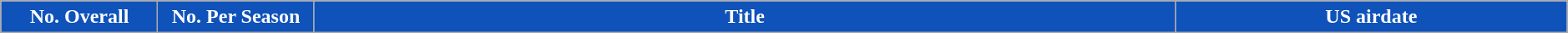<table class="wikitable plainrowheaders" style="width:99%; margin:auto;">
<tr>
<th style="background: #0F52BA; color:#ffffff;" width="10%">No. Overall</th>
<th style="background: #0F52BA; color:#ffffff;" width="10%">No. Per Season</th>
<th style="background: #0F52BA; color:#ffffff;" width="55%">Title</th>
<th style="background: #0F52BA; color:#ffffff;" width="25%">US airdate <br>	
	
	
	
	
	
	
	
	
	
	
	
	
	
	
	
	
</th>
</tr>
</table>
